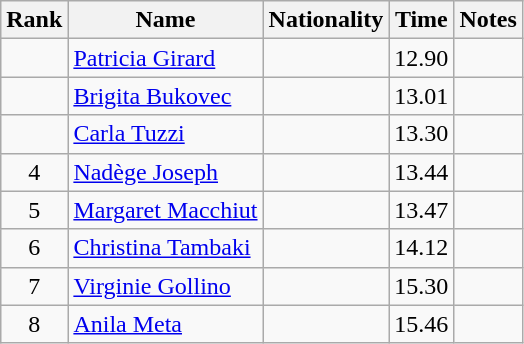<table class="wikitable sortable" style="text-align:center">
<tr>
<th>Rank</th>
<th>Name</th>
<th>Nationality</th>
<th>Time</th>
<th>Notes</th>
</tr>
<tr>
<td></td>
<td align=left><a href='#'>Patricia Girard</a></td>
<td align=left></td>
<td>12.90</td>
<td></td>
</tr>
<tr>
<td></td>
<td align=left><a href='#'>Brigita Bukovec</a></td>
<td align=left></td>
<td>13.01</td>
<td></td>
</tr>
<tr>
<td></td>
<td align=left><a href='#'>Carla Tuzzi</a></td>
<td align=left></td>
<td>13.30</td>
<td></td>
</tr>
<tr>
<td>4</td>
<td align=left><a href='#'>Nadège Joseph</a></td>
<td align=left></td>
<td>13.44</td>
<td></td>
</tr>
<tr>
<td>5</td>
<td align=left><a href='#'>Margaret Macchiut</a></td>
<td align=left></td>
<td>13.47</td>
<td></td>
</tr>
<tr>
<td>6</td>
<td align=left><a href='#'>Christina Tambaki</a></td>
<td align=left></td>
<td>14.12</td>
<td></td>
</tr>
<tr>
<td>7</td>
<td align=left><a href='#'>Virginie Gollino</a></td>
<td align=left></td>
<td>15.30</td>
<td></td>
</tr>
<tr>
<td>8</td>
<td align=left><a href='#'>Anila Meta</a></td>
<td align=left></td>
<td>15.46</td>
<td></td>
</tr>
</table>
